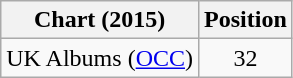<table class="wikitable sortable">
<tr>
<th>Chart (2015)</th>
<th>Position</th>
</tr>
<tr>
<td>UK Albums (<a href='#'>OCC</a>)</td>
<td style="text-align:center;">32</td>
</tr>
</table>
